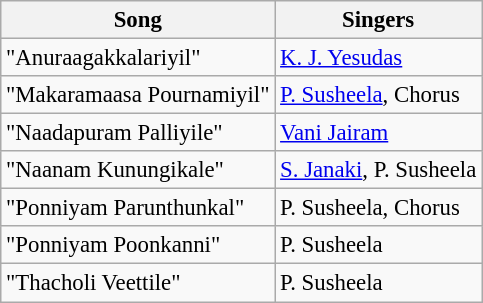<table class="wikitable" style="font-size:95%;">
<tr>
<th>Song</th>
<th>Singers</th>
</tr>
<tr>
<td>"Anuraagakkalariyil"</td>
<td><a href='#'>K. J. Yesudas</a></td>
</tr>
<tr>
<td>"Makaramaasa Pournamiyil"</td>
<td><a href='#'>P. Susheela</a>, Chorus</td>
</tr>
<tr>
<td>"Naadapuram Palliyile"</td>
<td><a href='#'>Vani Jairam</a></td>
</tr>
<tr>
<td>"Naanam Kunungikale"</td>
<td><a href='#'>S. Janaki</a>, P. Susheela</td>
</tr>
<tr>
<td>"Ponniyam Parunthunkal"</td>
<td>P. Susheela, Chorus</td>
</tr>
<tr>
<td>"Ponniyam Poonkanni"</td>
<td>P. Susheela</td>
</tr>
<tr>
<td>"Thacholi Veettile"</td>
<td>P. Susheela</td>
</tr>
</table>
